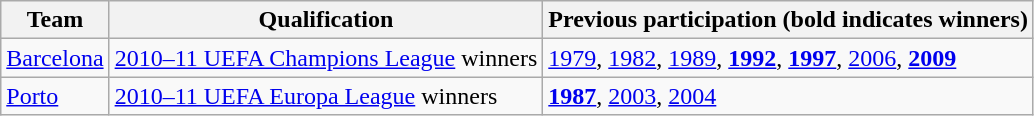<table class="wikitable">
<tr>
<th>Team</th>
<th>Qualification</th>
<th>Previous participation (bold indicates winners)</th>
</tr>
<tr>
<td> <a href='#'>Barcelona</a></td>
<td><a href='#'>2010–11 UEFA Champions League</a> winners</td>
<td><a href='#'>1979</a>, <a href='#'>1982</a>, <a href='#'>1989</a>, <strong><a href='#'>1992</a></strong>, <strong><a href='#'>1997</a></strong>, <a href='#'>2006</a>, <strong><a href='#'>2009</a></strong></td>
</tr>
<tr>
<td> <a href='#'>Porto</a></td>
<td><a href='#'>2010–11 UEFA Europa League</a> winners</td>
<td><strong><a href='#'>1987</a></strong>, <a href='#'>2003</a>, <a href='#'>2004</a></td>
</tr>
</table>
